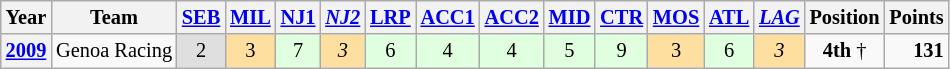<table class="wikitable" style="font-size:85%; text-align:center">
<tr>
<th>Year</th>
<th>Team</th>
<th><a href='#'>SEB</a></th>
<th><a href='#'>MIL</a></th>
<th><a href='#'>NJ1</a></th>
<th><a href='#'><em>NJ2</em></a></th>
<th><a href='#'>LRP</a></th>
<th><a href='#'>ACC1</a></th>
<th><a href='#'>ACC2</a></th>
<th><a href='#'>MID</a></th>
<th><a href='#'>CTR</a></th>
<th><a href='#'>MOS</a></th>
<th><a href='#'>ATL</a></th>
<th><a href='#'><em>LAG</em></a></th>
<th>Position</th>
<th>Points</th>
</tr>
<tr>
<th><a href='#'>2009</a></th>
<td align="left" nowrap>Genoa Racing</td>
<td style="background:#DFDFDF;">2</td>
<td style="background:#FFDF9F;">3</td>
<td style="background:#DFFFDF;">7</td>
<td style="background:#FFDF9F;"><em>3</em></td>
<td style="background:#DFFFDF;">6</td>
<td style="background:#DFFFDF;">4</td>
<td style="background:#DFFFDF;">4</td>
<td style="background:#DFFFDF;">5</td>
<td style="background:#DFFFDF;">9</td>
<td style="background:#FFDF9F;">3</td>
<td style="background:#DFFFDF;">6</td>
<td style="background:#FFDF9F;"><em>3</em></td>
<td align="center"><strong>4th</strong> †</td>
<td align="right"><strong>131</strong></td>
</tr>
</table>
